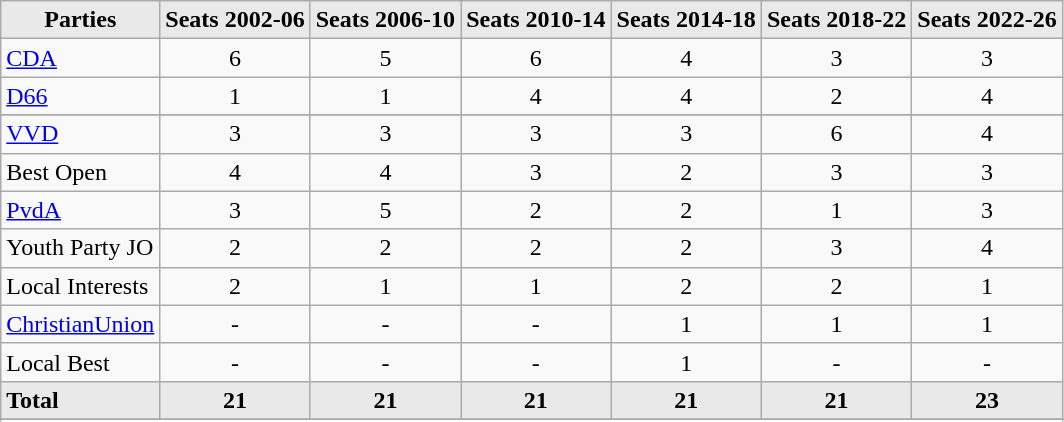<table class="wikitable" style="text-align:center;">
<tr>
<th style="background-color:#E9E9E9;text-align:center;vertical-align:top;">Parties</th>
<th style="background-color:#E9E9E9;text-align:center;vertical-align:top;">Seats 2002-06</th>
<th style="background-color:#E9E9E9;text-align:center;vertical-align:top;">Seats 2006-10</th>
<th style="background-color:#E9E9E9;text-align:center;vertical-align:top;">Seats 2010-14</th>
<th style="background-color:#E9E9E9;text-align:center;vertical-align:top;">Seats 2014-18</th>
<th style="background-color:#E9E9E9;text-align:center;vertical-align:top;">Seats 2018-22</th>
<th style="background-color:#E9E9E9;text-align:center;vertical-align:top;">Seats 2022-26</th>
</tr>
<tr>
<td style="text-align:left;"><a href='#'>CDA</a></td>
<td>6</td>
<td>5</td>
<td>6</td>
<td>4</td>
<td>3</td>
<td>3</td>
</tr>
<tr>
<td style="text-align:left;"><a href='#'>D66</a></td>
<td>1</td>
<td>1</td>
<td>4</td>
<td>4</td>
<td>2</td>
<td>4</td>
</tr>
<tr>
</tr>
<tr>
<td style="text-align:left;"><a href='#'>VVD</a></td>
<td>3</td>
<td>3</td>
<td>3</td>
<td>3</td>
<td>6</td>
<td>4</td>
</tr>
<tr>
<td style="text-align:left;">Best Open</td>
<td>4</td>
<td>4</td>
<td>3</td>
<td>2</td>
<td>3</td>
<td>3</td>
</tr>
<tr>
<td style="text-align:left;"><a href='#'>PvdA</a></td>
<td>3</td>
<td>5</td>
<td>2</td>
<td>2</td>
<td>1</td>
<td>3</td>
</tr>
<tr>
<td style="text-align:left;">Youth Party JO</td>
<td>2</td>
<td>2</td>
<td>2</td>
<td>2</td>
<td>3</td>
<td>4</td>
</tr>
<tr>
<td style="text-align:left;">Local Interests</td>
<td>2</td>
<td>1</td>
<td>1</td>
<td>2</td>
<td>2</td>
<td>1</td>
</tr>
<tr>
<td style="text-align:left;"><a href='#'>ChristianUnion</a></td>
<td>-</td>
<td>-</td>
<td>-</td>
<td>1</td>
<td>1</td>
<td>1</td>
</tr>
<tr>
<td style="text-align:left;">Local Best</td>
<td>-</td>
<td>-</td>
<td>-</td>
<td>1</td>
<td>-</td>
<td>-</td>
</tr>
<tr>
<th style="text-align:left;background-color:#E9E9E9">Total</th>
<th style="background-color:#E9E9E9">21</th>
<th style="background-color:#E9E9E9">21</th>
<th style="background-color:#E9E9E9">21</th>
<th style="background-color:#E9E9E9">21</th>
<th style="background-color:#E9E9E9">21</th>
<th style="background-color:#E9E9E9">23</th>
</tr>
<tr>
</tr>
<tr>
</tr>
</table>
